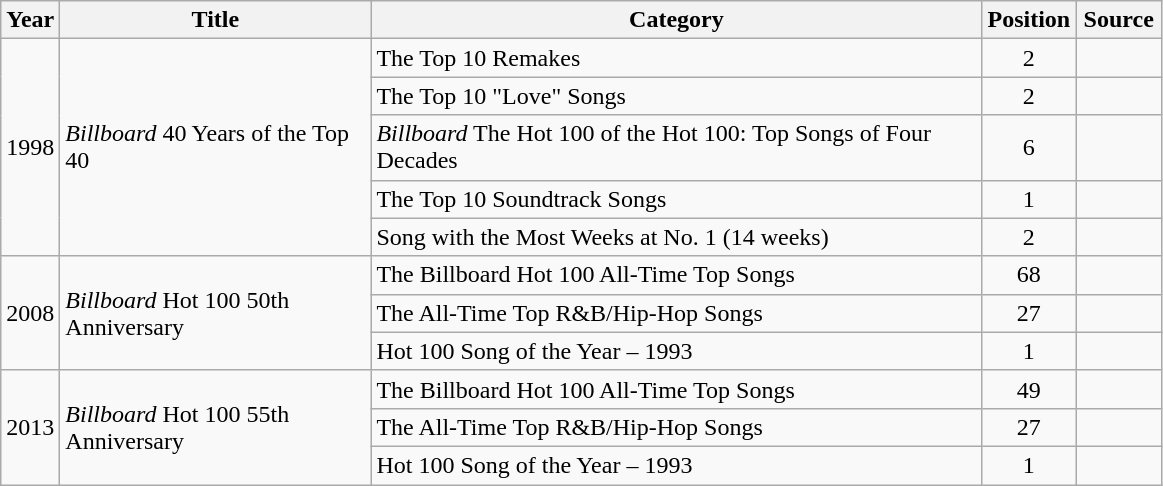<table class="wikitable">
<tr>
<th>Year</th>
<th style="width:200px;">Title</th>
<th style="width:400px;">Category</th>
<th width="50">Position</th>
<th style="width:50px;">Source</th>
</tr>
<tr>
<td rowspan="5">1998</td>
<td rowspan="5"><em>Billboard</em> 40 Years of the Top 40</td>
<td>The Top 10 Remakes</td>
<td style="text-align:center;">2</td>
<td style="text-align:center;"></td>
</tr>
<tr>
<td>The Top 10 "Love" Songs</td>
<td style="text-align:center;">2</td>
<td style="text-align:center;"></td>
</tr>
<tr>
<td><em>Billboard</em> The Hot 100 of the Hot 100: Top Songs of Four Decades</td>
<td style="text-align:center;">6</td>
<td style="text-align:center;"></td>
</tr>
<tr>
<td>The Top 10 Soundtrack Songs</td>
<td style="text-align:center;">1</td>
<td style="text-align:center;"></td>
</tr>
<tr>
<td>Song with the Most Weeks at No. 1 (14 weeks)</td>
<td style="text-align:center;">2</td>
<td style="text-align:center;"></td>
</tr>
<tr>
<td rowspan="3">2008</td>
<td rowspan="3"><em>Billboard</em> Hot 100 50th Anniversary</td>
<td>The Billboard Hot 100 All-Time Top Songs</td>
<td style="text-align:center;">68</td>
<td style="text-align:center;"></td>
</tr>
<tr>
<td>The All-Time Top R&B/Hip-Hop Songs</td>
<td style="text-align:center;">27</td>
<td style="text-align:center;"></td>
</tr>
<tr>
<td>Hot 100 Song of the Year – 1993</td>
<td style="text-align:center;">1</td>
<td style="text-align:center;"></td>
</tr>
<tr>
<td rowspan="3">2013</td>
<td rowspan="3"><em>Billboard</em> Hot 100 55th Anniversary</td>
<td>The Billboard Hot 100 All-Time Top Songs</td>
<td style="text-align:center;">49</td>
<td style="text-align:center;"></td>
</tr>
<tr>
<td>The All-Time Top R&B/Hip-Hop Songs</td>
<td style="text-align:center;">27</td>
<td style="text-align:center;"></td>
</tr>
<tr>
<td>Hot 100 Song of the Year – 1993</td>
<td style="text-align:center;">1</td>
<td style="text-align:center;"></td>
</tr>
</table>
